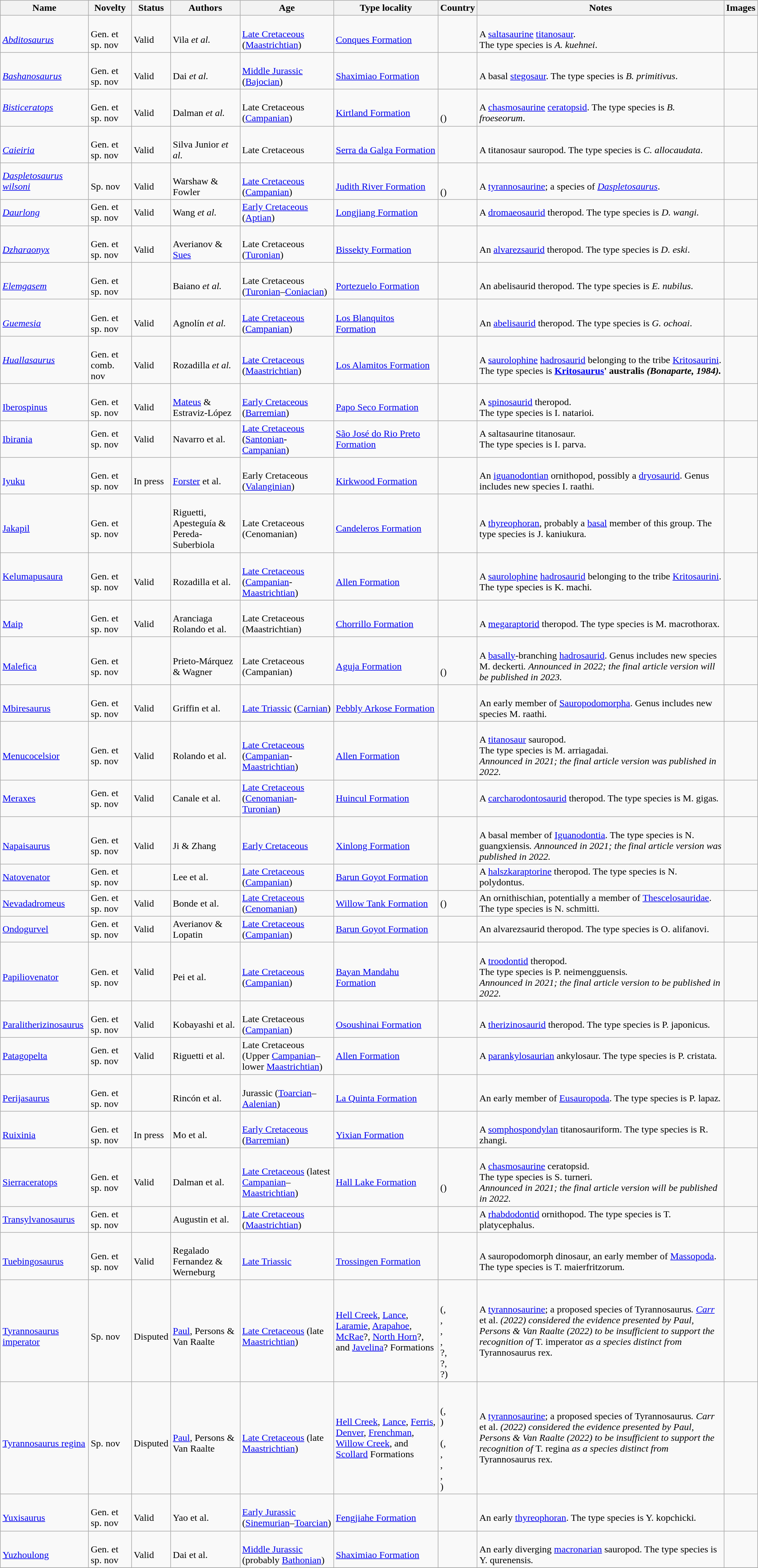<table class="wikitable sortable" width="100%" align="center">
<tr>
<th>Name</th>
<th>Novelty</th>
<th>Status</th>
<th>Authors</th>
<th>Age</th>
<th>Type locality</th>
<th>Country</th>
<th>Notes</th>
<th>Images</th>
</tr>
<tr>
<td><br><em><a href='#'>Abditosaurus</a></em></td>
<td><br>Gen. et sp. nov</td>
<td><br>Valid</td>
<td><br>Vila <em>et al.</em></td>
<td><br><a href='#'>Late Cretaceous</a> (<a href='#'>Maastrichtian</a>)</td>
<td><br><a href='#'>Conques Formation</a></td>
<td><br></td>
<td><br>A <a href='#'>saltasaurine</a> <a href='#'>titanosaur</a>.<br> The type species is <em>A. kuehnei</em>.</td>
<td></td>
</tr>
<tr>
<td><br><em><a href='#'>Bashanosaurus</a></em></td>
<td><br>Gen. et sp. nov</td>
<td><br>Valid</td>
<td><br>Dai <em>et al.</em></td>
<td><br><a href='#'>Middle Jurassic</a> (<a href='#'>Bajocian</a>)</td>
<td><br><a href='#'>Shaximiao Formation</a></td>
<td><br></td>
<td><br>A basal <a href='#'>stegosaur</a>. The type species is <em>B. primitivus</em>.</td>
<td></td>
</tr>
<tr>
<td><em><a href='#'>Bisticeratops</a></em></td>
<td><br>Gen. et sp. nov</td>
<td><br>Valid</td>
<td><br>Dalman <em>et al.</em></td>
<td><br>Late Cretaceous (<a href='#'>Campanian</a>)</td>
<td><br><a href='#'>Kirtland Formation</a></td>
<td><br><br>()</td>
<td><br>A <a href='#'>chasmosaurine</a> <a href='#'>ceratopsid</a>. The type species is <em>B. froeseorum</em>.</td>
<td></td>
</tr>
<tr>
<td><br><em><a href='#'>Caieiria</a></em></td>
<td><br>Gen. et sp. nov</td>
<td><br>Valid</td>
<td><br>Silva Junior <em>et al.</em></td>
<td><br>Late Cretaceous</td>
<td><br><a href='#'>Serra da Galga Formation</a></td>
<td><br></td>
<td><br>A titanosaur sauropod. The type species is <em>C. allocaudata</em>.</td>
<td></td>
</tr>
<tr>
<td><em><a href='#'>Daspletosaurus wilsoni</a></em></td>
<td><br>Sp. nov</td>
<td><br>Valid</td>
<td><br>Warshaw & Fowler</td>
<td><br><a href='#'>Late Cretaceous</a> (<a href='#'>Campanian</a>)</td>
<td><br><a href='#'>Judith River Formation</a></td>
<td><br><br>()</td>
<td><br>A <a href='#'>tyrannosaurine</a>; a species of <em><a href='#'>Daspletosaurus</a></em>.</td>
<td></td>
</tr>
<tr>
<td><em><a href='#'>Daurlong</a></em></td>
<td>Gen. et sp. nov</td>
<td>Valid</td>
<td>Wang <em>et al.</em></td>
<td><a href='#'>Early Cretaceous</a> (<a href='#'>Aptian</a>)</td>
<td><a href='#'>Longjiang Formation</a></td>
<td></td>
<td>A <a href='#'>dromaeosaurid</a> theropod. The type species is <em>D. wangi.</em></td>
<td></td>
</tr>
<tr>
<td><br><em><a href='#'>Dzharaonyx</a></em></td>
<td><br>Gen. et sp. nov</td>
<td><br>Valid</td>
<td><br>Averianov & <a href='#'>Sues</a></td>
<td><br>Late Cretaceous (<a href='#'>Turonian</a>)</td>
<td><br><a href='#'>Bissekty Formation</a></td>
<td><br></td>
<td><br>An <a href='#'>alvarezsaurid</a> theropod. The type species is <em>D. eski</em>.</td>
<td></td>
</tr>
<tr>
<td><br><em><a href='#'>Elemgasem</a></em></td>
<td><br>Gen. et sp. nov</td>
<td></td>
<td><br>Baiano <em>et al.</em></td>
<td><br>Late Cretaceous (<a href='#'>Turonian</a>–<a href='#'>Coniacian</a>)</td>
<td><br><a href='#'>Portezuelo Formation</a></td>
<td><br></td>
<td><br>An abelisaurid theropod. The type species is <em>E. nubilus</em>.</td>
<td></td>
</tr>
<tr>
<td><br><em><a href='#'>Guemesia</a></em></td>
<td><br>Gen. et sp. nov</td>
<td><br>Valid</td>
<td><br>Agnolín <em>et al.</em></td>
<td><br><a href='#'>Late Cretaceous</a> (<a href='#'>Campanian</a>)</td>
<td><br><a href='#'>Los Blanquitos Formation</a></td>
<td><br></td>
<td><br>An <a href='#'>abelisaurid</a> theropod. The type species is <em>G. ochoai</em>.</td>
<td></td>
</tr>
<tr>
<td><em><a href='#'>Huallasaurus</a></em></td>
<td><br>Gen. et comb. nov</td>
<td><br>Valid</td>
<td><br>Rozadilla <em>et al.</em></td>
<td><br><a href='#'>Late Cretaceous</a> (<a href='#'>Maastrichtian</a>)</td>
<td><br><a href='#'>Los Alamitos Formation</a></td>
<td><br></td>
<td><br>A <a href='#'>saurolophine</a> <a href='#'>hadrosaurid</a> belonging to the tribe <a href='#'>Kritosaurini</a>. The type species is <strong><a href='#'>Kritosaurus</a>' australis<em> (Bonaparte, 1984).</td>
<td></td>
</tr>
<tr>
<td><br></em><a href='#'>Iberospinus</a><em></td>
<td><br>Gen. et sp. nov</td>
<td><br>Valid</td>
<td><br><a href='#'>Mateus</a> & Estraviz-López</td>
<td><br><a href='#'>Early Cretaceous</a> (<a href='#'>Barremian</a>)</td>
<td><br><a href='#'>Papo Seco Formation</a></td>
<td><br></td>
<td><br>A <a href='#'>spinosaurid</a> theropod.<br> The type species is </em>I. natarioi<em>.</td>
<td></td>
</tr>
<tr>
<td></em><a href='#'>Ibirania</a><em></td>
<td>Gen. et sp. nov</td>
<td>Valid</td>
<td>Navarro </em>et al.<em></td>
<td><a href='#'>Late Cretaceous</a> (<a href='#'>Santonian</a>-<a href='#'>Campanian</a>)</td>
<td><a href='#'>São José do Rio Preto Formation</a></td>
<td></td>
<td>A saltasaurine titanosaur.<br> The type species is </em>I. parva.<em></td>
<td></td>
</tr>
<tr>
<td><br></em><a href='#'>Iyuku</a><em></td>
<td><br>Gen. et sp. nov</td>
<td><br>In press</td>
<td><br><a href='#'>Forster</a> </em>et al.<em></td>
<td><br>Early Cretaceous (<a href='#'>Valanginian</a>)</td>
<td><br><a href='#'>Kirkwood Formation</a></td>
<td><br></td>
<td><br>An <a href='#'>iguanodontian</a> ornithopod, possibly a <a href='#'>dryosaurid</a>. Genus includes new species </em>I. raathi<em>.</td>
<td></td>
</tr>
<tr>
<td><br></em><a href='#'>Jakapil</a><em></td>
<td><br>Gen. et sp. nov</td>
<td></td>
<td><br>Riguetti, Apesteguía & Pereda-Suberbiola</td>
<td><br>Late Cretaceous (Cenomanian)</td>
<td><br><a href='#'>Candeleros Formation</a></td>
<td><br></td>
<td><br>A <a href='#'>thyreophoran</a>, probably a <a href='#'>basal</a> member of this group. The type species is </em>J. kaniukura<em>.</td>
<td></td>
</tr>
<tr>
<td></em><a href='#'>Kelumapusaura</a><em></td>
<td><br>Gen. et sp. nov</td>
<td><br>Valid</td>
<td><br>Rozadilla </em>et al.<em></td>
<td><br><a href='#'>Late Cretaceous</a> (<a href='#'>Campanian</a>-<a href='#'>Maastrichtian</a>)</td>
<td><br><a href='#'>Allen Formation</a></td>
<td><br></td>
<td><br>A <a href='#'>saurolophine</a> <a href='#'>hadrosaurid</a> belonging to the tribe <a href='#'>Kritosaurini</a>. The type species is </em>K. machi<em>.</td>
<td></td>
</tr>
<tr>
<td><br></em><a href='#'>Maip</a><em></td>
<td><br>Gen. et sp. nov</td>
<td><br>Valid</td>
<td><br>Aranciaga Rolando </em>et al.<em></td>
<td><br>Late Cretaceous (Maastrichtian)</td>
<td><br><a href='#'>Chorrillo Formation</a></td>
<td><br></td>
<td><br>A <a href='#'>megaraptorid</a> theropod. The type species is </em>M. macrothorax<em>.</td>
<td></td>
</tr>
<tr>
<td><br></em><a href='#'>Malefica</a><em></td>
<td><br>Gen. et sp. nov</td>
<td></td>
<td><br>Prieto-Márquez & Wagner</td>
<td><br>Late Cretaceous (Campanian)</td>
<td><br><a href='#'>Aguja Formation</a></td>
<td><br><br>()</td>
<td><br>A <a href='#'>basally</a>-branching <a href='#'>hadrosaurid</a>. Genus includes new species </em>M. deckerti<em>. Announced in 2022; the final article version will be published in 2023.</td>
<td></td>
</tr>
<tr>
<td><br></em><a href='#'>Mbiresaurus</a><em></td>
<td><br>Gen. et sp. nov</td>
<td><br>Valid</td>
<td><br>Griffin </em>et al.<em></td>
<td><br><a href='#'>Late Triassic</a> (<a href='#'>Carnian</a>)</td>
<td><br><a href='#'>Pebbly Arkose Formation</a></td>
<td><br></td>
<td><br>An early member of <a href='#'>Sauropodomorpha</a>. Genus includes new species </em>M. raathi<em>.</td>
<td></td>
</tr>
<tr>
<td><br></em><a href='#'>Menucocelsior</a><em></td>
<td><br>Gen. et sp. nov</td>
<td><br>Valid</td>
<td><br>Rolando </em>et al.<em></td>
<td><br><a href='#'>Late Cretaceous</a> (<a href='#'>Campanian</a>-<a href='#'>Maastrichtian</a>)</td>
<td><br><a href='#'>Allen Formation</a></td>
<td><br></td>
<td><br>A <a href='#'>titanosaur</a> sauropod.<br> The type species is </em>M. arriagadai<em>.<br> Announced in 2021; the final article version was published in 2022.</td>
<td></td>
</tr>
<tr>
<td></em><a href='#'>Meraxes</a><em></td>
<td>Gen. et sp. nov</td>
<td>Valid</td>
<td>Canale </em>et al.<em></td>
<td><a href='#'>Late Cretaceous</a> (<a href='#'>Cenomanian</a>-<a href='#'>Turonian</a>)</td>
<td><a href='#'>Huincul Formation</a></td>
<td></td>
<td>A <a href='#'>carcharodontosaurid</a> theropod. The type species is </em>M. gigas<em>.</td>
<td></td>
</tr>
<tr>
<td><br></em><a href='#'>Napaisaurus</a><em></td>
<td><br>Gen. et sp. nov</td>
<td><br>Valid</td>
<td><br>Ji & Zhang</td>
<td><br><a href='#'>Early Cretaceous</a></td>
<td><br><a href='#'>Xinlong Formation</a></td>
<td><br></td>
<td><br>A basal member of <a href='#'>Iguanodontia</a>. The type species is </em>N. guangxiensis<em>. Announced in 2021; the final article version was published in 2022.</td>
<td></td>
</tr>
<tr>
<td></em><a href='#'>Natovenator</a><em></td>
<td>Gen. et sp. nov</td>
<td></td>
<td>Lee </em>et al.<em></td>
<td><a href='#'>Late Cretaceous</a> (<a href='#'>Campanian</a>)</td>
<td><a href='#'>Barun Goyot Formation</a></td>
<td></td>
<td>A <a href='#'>halszkaraptorine</a> theropod. The type species is </em>N. polydontus.<em></td>
<td></td>
</tr>
<tr>
<td></em><a href='#'>Nevadadromeus</a><em></td>
<td>Gen. et sp. nov</td>
<td>Valid</td>
<td>Bonde </em>et al.<em></td>
<td><a href='#'>Late Cretaceous</a> (<a href='#'>Cenomanian</a>)</td>
<td><a href='#'>Willow Tank Formation</a></td>
<td> ()</td>
<td>An ornithischian, potentially a member of <a href='#'>Thescelosauridae</a>. The type species is </em>N. schmitti.<em></td>
<td></td>
</tr>
<tr>
<td></em><a href='#'>Ondogurvel</a><em></td>
<td>Gen. et sp. nov</td>
<td>Valid</td>
<td>Averianov & Lopatin</td>
<td><a href='#'>Late Cretaceous</a> (<a href='#'>Campanian</a>)</td>
<td><a href='#'>Barun Goyot Formation</a></td>
<td></td>
<td>An alvarezsaurid theropod. The type species is </em>O. alifanovi.<em></td>
<td></td>
</tr>
<tr>
<td><br></em><a href='#'>Papiliovenator</a><em></td>
<td><br>Gen. et sp. nov</td>
<td>Valid</td>
<td><br>Pei </em>et al.<em></td>
<td><br><a href='#'>Late Cretaceous</a> (<a href='#'>Campanian</a>)</td>
<td><br><a href='#'>Bayan Mandahu Formation</a></td>
<td><br></td>
<td><br>A <a href='#'>troodontid</a> theropod.<br> The type species is </em>P. neimengguensis<em>.<br> Announced in 2021; the final article version to be published in 2022.</td>
<td></td>
</tr>
<tr>
<td><br></em><a href='#'>Paralitherizinosaurus</a><em></td>
<td><br>Gen. et sp. nov</td>
<td><br>Valid</td>
<td><br>Kobayashi </em>et al.<em></td>
<td><br>Late Cretaceous (<a href='#'>Campanian</a>)</td>
<td><br><a href='#'>Osoushinai Formation</a></td>
<td><br></td>
<td><br>A <a href='#'>therizinosaurid</a> theropod. The type species is </em>P. japonicus<em>.</td>
<td></td>
</tr>
<tr>
<td></em><a href='#'>Patagopelta</a><em></td>
<td>Gen. et sp. nov</td>
<td>Valid</td>
<td>Riguetti </em>et al.<em></td>
<td>Late Cretaceous (Upper <a href='#'>Campanian</a>–lower <a href='#'>Maastrichtian</a>)</td>
<td><a href='#'>Allen Formation</a></td>
<td></td>
<td>A <a href='#'>parankylosaurian</a> ankylosaur. The type species is </em>P. cristata<em>.</td>
<td></td>
</tr>
<tr>
<td><br></em><a href='#'>Perijasaurus</a><em></td>
<td><br>Gen. et sp. nov</td>
<td></td>
<td><br>Rincón </em>et al.<em></td>
<td><br>Jurassic (<a href='#'>Toarcian</a>–<a href='#'>Aalenian</a>)</td>
<td><br><a href='#'>La Quinta Formation</a></td>
<td><br></td>
<td><br>An early member of <a href='#'>Eusauropoda</a>. The type species is </em>P. lapaz<em>.</td>
<td></td>
</tr>
<tr>
<td><br></em><a href='#'>Ruixinia</a><em></td>
<td><br>Gen. et sp. nov</td>
<td><br>In press</td>
<td><br>Mo </em>et al.<em></td>
<td><br><a href='#'>Early Cretaceous</a> (<a href='#'>Barremian</a>)</td>
<td><br><a href='#'>Yixian Formation</a></td>
<td><br></td>
<td><br>A <a href='#'>somphospondylan</a> titanosauriform. The type species is </em>R. zhangi<em>.</td>
</tr>
<tr>
<td><br></em><a href='#'>Sierraceratops</a><em></td>
<td><br>Gen. et sp. nov</td>
<td><br>Valid</td>
<td><br>Dalman </em>et al.<em></td>
<td><br><a href='#'>Late Cretaceous</a> (latest <a href='#'>Campanian</a>–<a href='#'>Maastrichtian</a>)</td>
<td><br><a href='#'>Hall Lake Formation</a></td>
<td><br><br>()</td>
<td><br>A <a href='#'>chasmosaurine</a> ceratopsid.<br> The type species is </em>S. turneri<em>.<br> Announced in 2021; the final article version will be published in 2022.</td>
<td><br></td>
</tr>
<tr>
<td></em><a href='#'>Transylvanosaurus</a><em></td>
<td>Gen. et sp. nov</td>
<td></td>
<td>Augustin </em>et al.<em></td>
<td><a href='#'>Late Cretaceous</a> (<a href='#'>Maastrichtian</a>)</td>
<td></td>
<td></td>
<td>A <a href='#'>rhabdodontid</a> ornithopod. The type species is </em>T. platycephalus.<em></td>
<td></td>
</tr>
<tr>
<td><br></em><a href='#'>Tuebingosaurus</a><em></td>
<td><br>Gen. et sp. nov</td>
<td><br>Valid</td>
<td><br>Regalado Fernandez & Werneburg</td>
<td><br><a href='#'>Late Triassic</a></td>
<td><br><a href='#'>Trossingen Formation</a></td>
<td><br></td>
<td><br>A sauropodomorph dinosaur, an early member of <a href='#'>Massopoda</a>. The type species is </em>T. maierfritzorum<em>.</td>
<td></td>
</tr>
<tr>
<td><br></em><a href='#'>Tyrannosaurus imperator</a><em></td>
<td><br>Sp. nov</td>
<td><br>Disputed</td>
<td><br><a href='#'>Paul</a>, Persons & Van Raalte</td>
<td><br><a href='#'>Late Cretaceous</a> (late <a href='#'>Maastrichtian</a>)</td>
<td><a href='#'>Hell Creek</a>, <a href='#'>Lance</a>, <a href='#'>Laramie</a>, <a href='#'>Arapahoe</a>, <a href='#'>McRae</a>?, <a href='#'>North Horn</a>?, and <a href='#'>Javelina</a>? Formations</td>
<td><br><br>(, <br>, <br>, <br>, <br>?, <br>?, <br>?)</td>
<td>A <a href='#'>tyrannosaurine</a>; a proposed species of </em>Tyrannosaurus<em>. <a href='#'>Carr</a> </em>et al.<em> (2022) considered the evidence presented by Paul, Persons & Van Raalte (2022) to be insufficient to support the recognition of </em>T. imperator<em> as a species distinct from </em>Tyrannosaurus rex<em>.</td>
<td><br></td>
</tr>
<tr>
<td><br></em><a href='#'>Tyrannosaurus regina</a><em></td>
<td><br>Sp. nov</td>
<td><br>Disputed</td>
<td><br><a href='#'>Paul</a>, Persons & Van Raalte</td>
<td><br><a href='#'>Late Cretaceous</a> (late <a href='#'>Maastrichtian</a>)</td>
<td><a href='#'>Hell Creek</a>, <a href='#'>Lance</a>, <a href='#'>Ferris</a>, <a href='#'>Denver</a>, <a href='#'>Frenchman</a>, <a href='#'>Willow Creek</a>, and <a href='#'>Scollard</a> Formations</td>
<td><br><br>(, <br>)<br>
<br>(, <br>, <br>, <br>, <br>)</td>
<td>A <a href='#'>tyrannosaurine</a>; a proposed species of </em>Tyrannosaurus<em>. Carr </em>et al.<em> (2022) considered the evidence presented by Paul, Persons & Van Raalte (2022) to be insufficient to support the recognition of </em>T. regina<em> as a species distinct from </em>Tyrannosaurus rex<em>.</td>
<td></td>
</tr>
<tr>
<td><br></em><a href='#'>Yuxisaurus</a><em></td>
<td><br>Gen. et sp. nov</td>
<td><br>Valid</td>
<td><br>Yao </em>et al.<em></td>
<td><br><a href='#'>Early Jurassic</a> (<a href='#'>Sinemurian</a>–<a href='#'>Toarcian</a>)</td>
<td><br><a href='#'>Fengjiahe Formation</a></td>
<td><br></td>
<td><br>An early <a href='#'>thyreophoran</a>. The type species is </em>Y. kopchicki<em>.</td>
<td></td>
</tr>
<tr>
<td><br></em><a href='#'>Yuzhoulong</a><em></td>
<td><br>Gen. et sp. nov</td>
<td><br>Valid</td>
<td><br>Dai </em>et al.<em></td>
<td><br><a href='#'>Middle Jurassic</a> (probably <a href='#'>Bathonian</a>)</td>
<td><br><a href='#'>Shaximiao Formation</a></td>
<td><br></td>
<td><br>An early diverging <a href='#'>macronarian</a> sauropod. The type species is </em>Y. qurenensis<em>.</td>
<td></td>
</tr>
<tr>
</tr>
</table>
